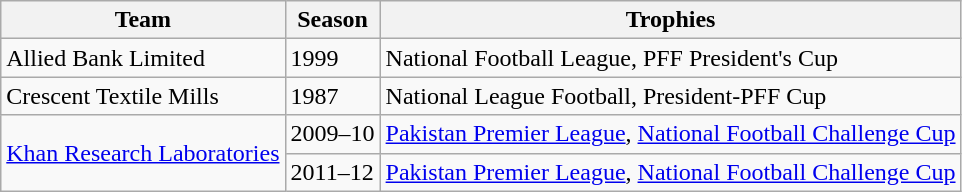<table class="wikitable">
<tr>
<th>Team</th>
<th>Season</th>
<th>Trophies</th>
</tr>
<tr>
<td>Allied Bank Limited</td>
<td>1999</td>
<td>National Football League, PFF President's Cup</td>
</tr>
<tr>
<td>Crescent Textile Mills</td>
<td>1987</td>
<td>National League Football, President-PFF Cup</td>
</tr>
<tr>
<td rowspan="2"><a href='#'>Khan Research Laboratories</a></td>
<td>2009–10</td>
<td><a href='#'>Pakistan Premier League</a>, <a href='#'>National Football Challenge Cup</a></td>
</tr>
<tr>
<td>2011–12</td>
<td><a href='#'>Pakistan Premier League</a>, <a href='#'>National Football Challenge Cup</a></td>
</tr>
</table>
